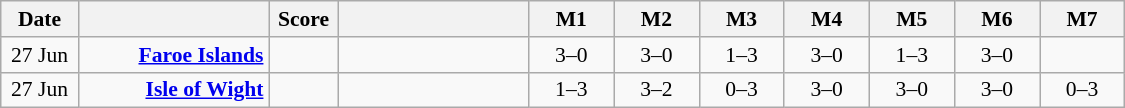<table class="wikitable" style="text-align: center; font-size:90% ">
<tr>
<th width="45">Date</th>
<th align="right" width="120"></th>
<th width="40">Score</th>
<th align="left" width="120"></th>
<th width="50">M1</th>
<th width="50">M2</th>
<th width="50">M3</th>
<th width="50">M4</th>
<th width="50">M5</th>
<th width="50">M6</th>
<th width="50">M7</th>
</tr>
<tr>
<td>27 Jun</td>
<td align=right><strong><a href='#'>Faroe Islands</a></strong> </td>
<td align=center></td>
<td align=left></td>
<td>3–0</td>
<td>3–0</td>
<td>1–3</td>
<td>3–0</td>
<td>1–3</td>
<td>3–0</td>
<td></td>
</tr>
<tr>
<td>27 Jun</td>
<td align=right><strong><a href='#'>Isle of Wight</a></strong> </td>
<td align=center></td>
<td align=left></td>
<td>1–3</td>
<td>3–2</td>
<td>0–3</td>
<td>3–0</td>
<td>3–0</td>
<td>3–0</td>
<td>0–3</td>
</tr>
</table>
